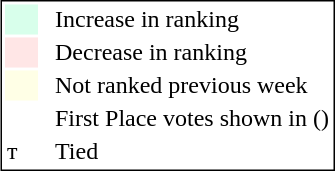<table style="border:1px solid black; float:right;">
<tr>
<td style="background:#D8FFEB; width:20px;"></td>
<td> </td>
<td>Increase in ranking</td>
</tr>
<tr>
<td style="background:#FFE6E6; width:20px;"></td>
<td> </td>
<td>Decrease in ranking</td>
</tr>
<tr>
<td style="background:#FFFFE6; width:20px;"></td>
<td> </td>
<td>Not ranked previous week</td>
</tr>
<tr>
<td> </td>
<td> </td>
<td>First Place votes shown in ()</td>
</tr>
<tr>
<td>т</td>
<td> </td>
<td>Tied</td>
</tr>
</table>
